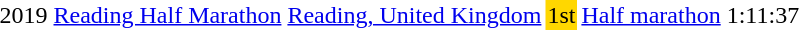<table>
<tr>
<td>2019</td>
<td><a href='#'>Reading Half Marathon</a></td>
<td><a href='#'>Reading, United Kingdom</a></td>
<td bgcolor="gold">1st</td>
<td><a href='#'>Half marathon</a></td>
<td>1:11:37</td>
</tr>
</table>
